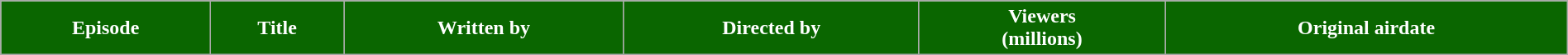<table class="wikitable plainrowheaders" style="width:100%;">
<tr style="color:#fff;">
<th style="background:#0A6600;">Episode</th>
<th style="background:#0A6600;">Title</th>
<th style="background:#0A6600;">Written by</th>
<th style="background:#0A6600;">Directed by</th>
<th style="background:#0A6600;">Viewers<br>(millions)</th>
<th style="background:#0A6600;">Original airdate<br>
</th>
</tr>
</table>
